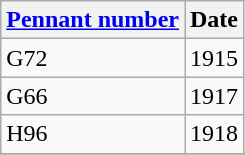<table class="wikitable" style="text-align:left">
<tr>
<th><a href='#'>Pennant number</a></th>
<th>Date</th>
</tr>
<tr>
<td>G72</td>
<td>1915</td>
</tr>
<tr>
<td>G66</td>
<td>1917</td>
</tr>
<tr>
<td>H96</td>
<td>1918</td>
</tr>
<tr>
</tr>
</table>
